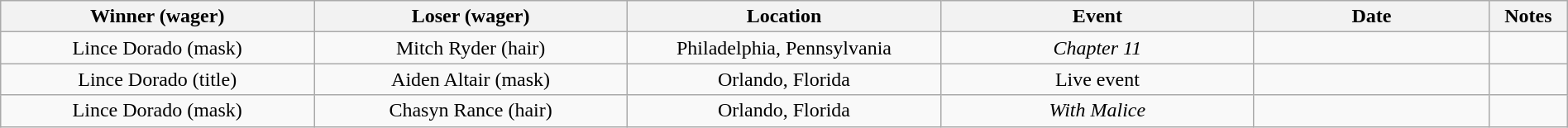<table class="wikitable sortable" width=100%  style="text-align: center">
<tr>
<th width=20% scope="col">Winner (wager)</th>
<th width=20% scope="col">Loser (wager)</th>
<th width=20% scope="col">Location</th>
<th width=20% scope="col">Event</th>
<th width=15% scope="col">Date</th>
<th class="unsortable" width=5% scope="col">Notes</th>
</tr>
<tr>
<td>Lince Dorado (mask)</td>
<td>Mitch Ryder (hair)</td>
<td>Philadelphia, Pennsylvania</td>
<td><em>Chapter 11</em></td>
<td></td>
<td></td>
</tr>
<tr>
<td>Lince Dorado (title)</td>
<td>Aiden Altair (mask)</td>
<td>Orlando, Florida</td>
<td>Live event</td>
<td></td>
<td></td>
</tr>
<tr>
<td>Lince Dorado (mask)</td>
<td>Chasyn Rance (hair)</td>
<td>Orlando, Florida</td>
<td><em>With Malice</em></td>
<td></td>
<td></td>
</tr>
</table>
